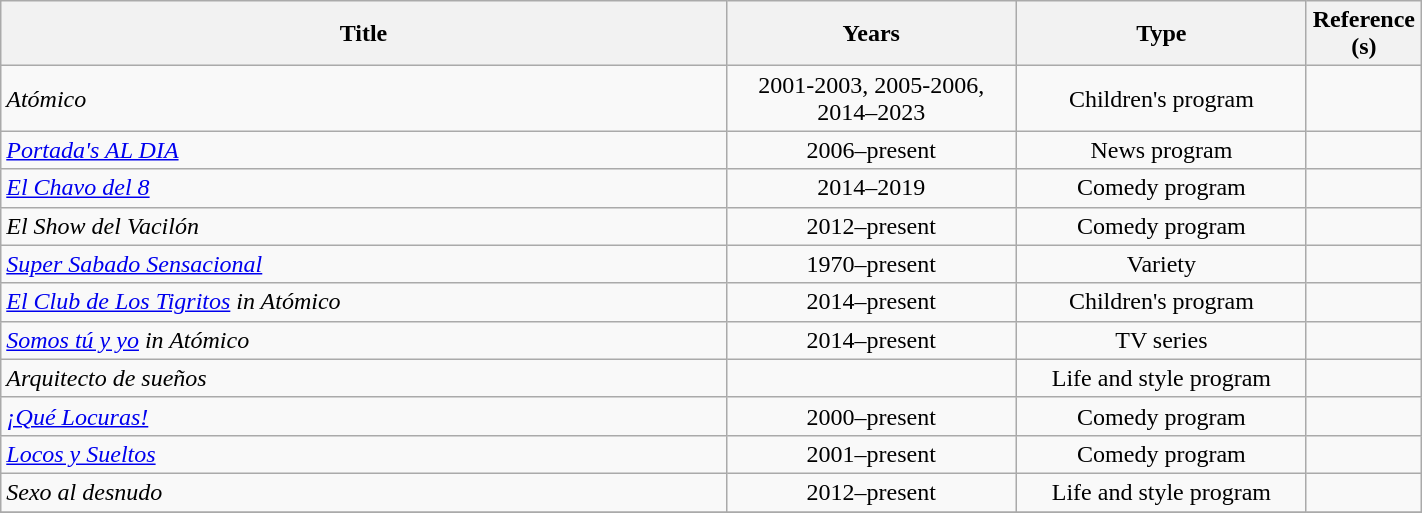<table class="wikitable plainrowheaders sortable" style="width:75%;text-align:center;">
<tr>
<th scope="col" style="width:50%;">Title</th>
<th scope="col" style="width:20%;">Years</th>
<th class="unsortable" style="width:20%;">Type</th>
<th class="unsortable" style="width:5%;">Reference (s)</th>
</tr>
<tr>
<td scope="row" style="text-align:left;"><em>Atómico</em></td>
<td>2001-2003, 2005-2006, 2014–2023</td>
<td>Children's program</td>
<td></td>
</tr>
<tr>
<td scope="row" style="text-align:left;"><em><a href='#'>Portada's AL DIA </a></em></td>
<td>2006–present</td>
<td>News program</td>
<td></td>
</tr>
<tr>
<td scope="row" style="text-align:left;"><em><a href='#'>El Chavo del 8</a></em></td>
<td>2014–2019</td>
<td>Comedy program</td>
<td></td>
</tr>
<tr>
<td scope="row" style="text-align:left;"><em>El Show del Vacilón</em></td>
<td>2012–present</td>
<td>Comedy program</td>
<td></td>
</tr>
<tr>
<td scope="row" style="text-align:left;"><em><a href='#'>Super Sabado Sensacional</a></em></td>
<td>1970–present</td>
<td>Variety</td>
<td></td>
</tr>
<tr>
<td scope="row" style="text-align:left;"><em><a href='#'>El Club de Los Tigritos</a> in Atómico</em></td>
<td>2014–present</td>
<td>Children's program</td>
<td></td>
</tr>
<tr>
<td scope="row" style="text-align:left;"><em><a href='#'>Somos tú y yo</a> in Atómico</em></td>
<td>2014–present</td>
<td>TV series</td>
<td></td>
</tr>
<tr>
<td scope="row" style="text-align:left;"><em>Arquitecto de sueños</em></td>
<td></td>
<td>Life and style program</td>
<td></td>
</tr>
<tr>
<td scope="row" style="text-align:left;"><em><a href='#'>¡Qué Locuras!</a></em></td>
<td>2000–present</td>
<td>Comedy program</td>
<td></td>
</tr>
<tr>
<td scope="row" style="text-align:left;"><em><a href='#'>Locos y Sueltos</a></em></td>
<td>2001–present</td>
<td>Comedy program</td>
<td></td>
</tr>
<tr>
<td scope="row" style="text-align:left;"><em>Sexo al desnudo</em></td>
<td>2012–present</td>
<td>Life and style program</td>
<td></td>
</tr>
<tr>
</tr>
</table>
